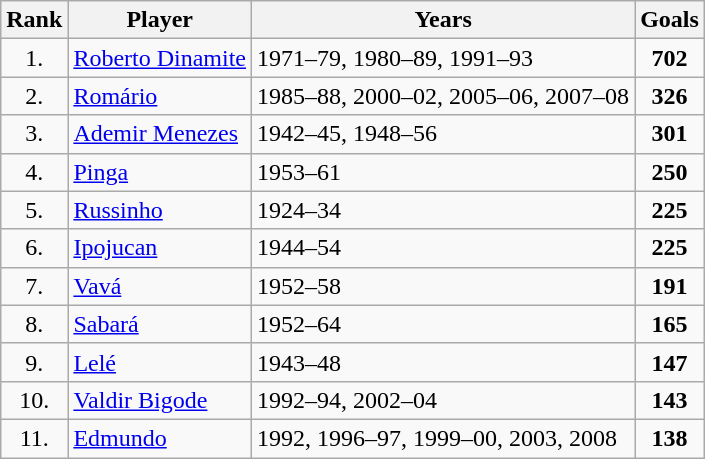<table class="wikitable sortable">
<tr>
<th>Rank</th>
<th>Player</th>
<th>Years</th>
<th>Goals</th>
</tr>
<tr>
<td align=center>1.</td>
<td> <a href='#'>Roberto Dinamite</a></td>
<td>1971–79, 1980–89, 1991–93</td>
<td align=center><strong>702</strong></td>
</tr>
<tr>
<td align=center>2.</td>
<td> <a href='#'>Romário</a></td>
<td>1985–88, 2000–02, 2005–06, 2007–08</td>
<td align=center><strong>326</strong></td>
</tr>
<tr>
<td align=center>3.</td>
<td> <a href='#'>Ademir Menezes</a></td>
<td>1942–45, 1948–56</td>
<td align=center><strong>301</strong></td>
</tr>
<tr>
<td align=center>4.</td>
<td> <a href='#'>Pinga</a></td>
<td>1953–61</td>
<td align=center><strong>250</strong></td>
</tr>
<tr>
<td align=center>5.</td>
<td> <a href='#'>Russinho</a></td>
<td>1924–34</td>
<td align=center><strong>225</strong></td>
</tr>
<tr>
<td align=center>6.</td>
<td> <a href='#'>Ipojucan</a></td>
<td>1944–54</td>
<td align=center><strong>225</strong></td>
</tr>
<tr>
<td align=center>7.</td>
<td> <a href='#'>Vavá</a></td>
<td>1952–58</td>
<td align=center><strong>191</strong></td>
</tr>
<tr>
<td align=center>8.</td>
<td> <a href='#'>Sabará</a></td>
<td>1952–64</td>
<td align=center><strong>165</strong></td>
</tr>
<tr>
<td align=center>9.</td>
<td> <a href='#'>Lelé</a></td>
<td>1943–48</td>
<td align=center><strong>147</strong></td>
</tr>
<tr>
<td align=center>10.</td>
<td> <a href='#'>Valdir Bigode</a></td>
<td>1992–94, 2002–04</td>
<td align=center><strong>143</strong></td>
</tr>
<tr>
<td align=center>11.</td>
<td> <a href='#'>Edmundo</a></td>
<td>1992, 1996–97, 1999–00, 2003, 2008</td>
<td align=center><strong>138</strong></td>
</tr>
</table>
